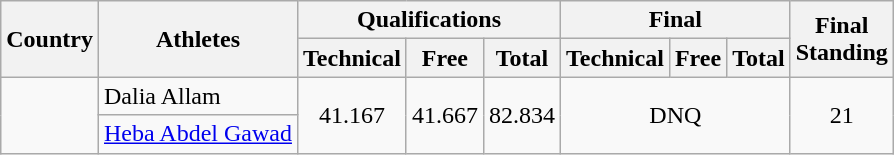<table class="wikitable " style="text-align:center">
<tr>
<th rowspan="2">Country</th>
<th rowspan="2">Athletes</th>
<th colspan="3">Qualifications</th>
<th colspan="3">Final</th>
<th rowspan="2">Final<br>Standing</th>
</tr>
<tr>
<th>Technical</th>
<th>Free</th>
<th>Total</th>
<th>Technical</th>
<th>Free</th>
<th>Total</th>
</tr>
<tr>
<td rowspan="2"></td>
<td align=left>Dalia Allam</td>
<td rowspan="2">41.167</td>
<td rowspan="2">41.667</td>
<td rowspan="2">82.834</td>
<td colspan="3" rowspan="2">DNQ</td>
<td rowspan="2">21</td>
</tr>
<tr>
<td align=left><a href='#'>Heba Abdel Gawad</a></td>
</tr>
</table>
